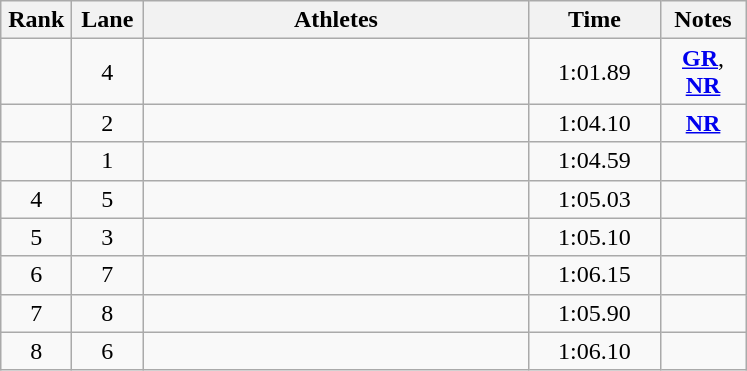<table class="wikitable sortable" style="text-align:center;">
<tr>
<th width=40>Rank</th>
<th width=40>Lane</th>
<th width=250>Athletes</th>
<th width=80>Time</th>
<th width=50>Notes</th>
</tr>
<tr>
<td></td>
<td>4</td>
<td align=left></td>
<td>1:01.89</td>
<td><strong><a href='#'>GR</a></strong>,  <strong><a href='#'>NR</a></strong></td>
</tr>
<tr>
<td></td>
<td>2</td>
<td align=left></td>
<td>1:04.10</td>
<td><strong><a href='#'>NR</a></strong></td>
</tr>
<tr>
<td></td>
<td>1</td>
<td align=left></td>
<td>1:04.59</td>
<td></td>
</tr>
<tr>
<td>4</td>
<td>5</td>
<td align=left></td>
<td>1:05.03</td>
<td></td>
</tr>
<tr>
<td>5</td>
<td>3</td>
<td align=left></td>
<td>1:05.10</td>
<td></td>
</tr>
<tr>
<td>6</td>
<td>7</td>
<td align=left></td>
<td>1:06.15</td>
<td></td>
</tr>
<tr>
<td>7</td>
<td>8</td>
<td align=left></td>
<td>1:05.90</td>
<td></td>
</tr>
<tr>
<td>8</td>
<td>6</td>
<td align=left></td>
<td>1:06.10</td>
<td></td>
</tr>
</table>
